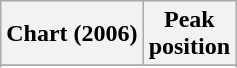<table class="wikitable sortable plainrowheaders" style="text-align:center">
<tr>
<th scope="col">Chart (2006)</th>
<th scope="col">Peak<br>position</th>
</tr>
<tr>
</tr>
<tr>
</tr>
<tr>
</tr>
<tr>
</tr>
<tr>
</tr>
<tr>
</tr>
<tr>
</tr>
<tr>
</tr>
<tr>
</tr>
<tr>
</tr>
<tr>
</tr>
<tr>
</tr>
<tr>
</tr>
<tr>
</tr>
<tr>
</tr>
<tr>
</tr>
</table>
